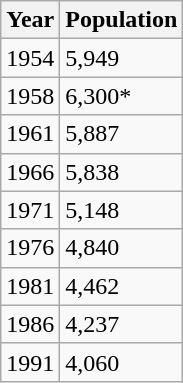<table class="wikitable">
<tr>
<th>Year</th>
<th>Population</th>
</tr>
<tr>
<td>1954</td>
<td>5,949</td>
</tr>
<tr>
<td>1958</td>
<td>6,300*</td>
</tr>
<tr>
<td>1961</td>
<td>5,887</td>
</tr>
<tr>
<td>1966</td>
<td>5,838</td>
</tr>
<tr>
<td>1971</td>
<td>5,148</td>
</tr>
<tr>
<td>1976</td>
<td>4,840</td>
</tr>
<tr>
<td>1981</td>
<td>4,462</td>
</tr>
<tr>
<td>1986</td>
<td>4,237</td>
</tr>
<tr>
<td>1991</td>
<td>4,060</td>
</tr>
</table>
